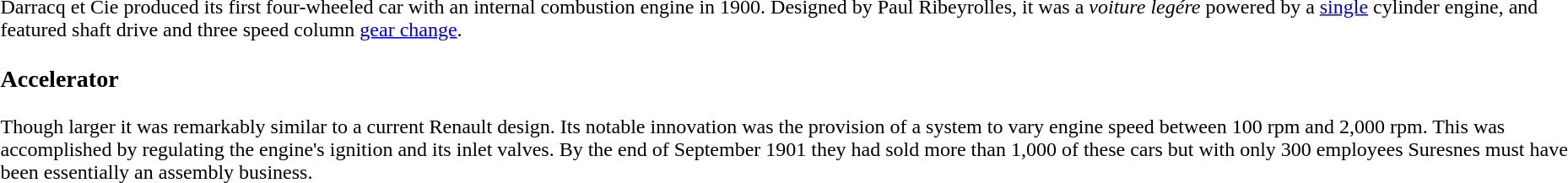<table>
<tr>
<td>Darracq et Cie produced its first four-wheeled car with an internal combustion engine in 1900. Designed by Paul Ribeyrolles, it was a  <em>voiture legére</em> powered by a  <a href='#'>single</a> cylinder engine, and featured shaft drive and three speed column <a href='#'>gear change</a>.<br><h3>Accelerator</h3>Though larger it was remarkably similar to a current Renault design. Its notable innovation was the provision of a system to vary engine speed between 100 rpm and 2,000 rpm. This was accomplished by regulating the engine's ignition and its inlet valves. By the end of September 1901 they had sold more than 1,000 of these cars but with only 300 employees Suresnes must have been essentially an assembly business.</td>
<td></td>
<td></td>
</tr>
</table>
